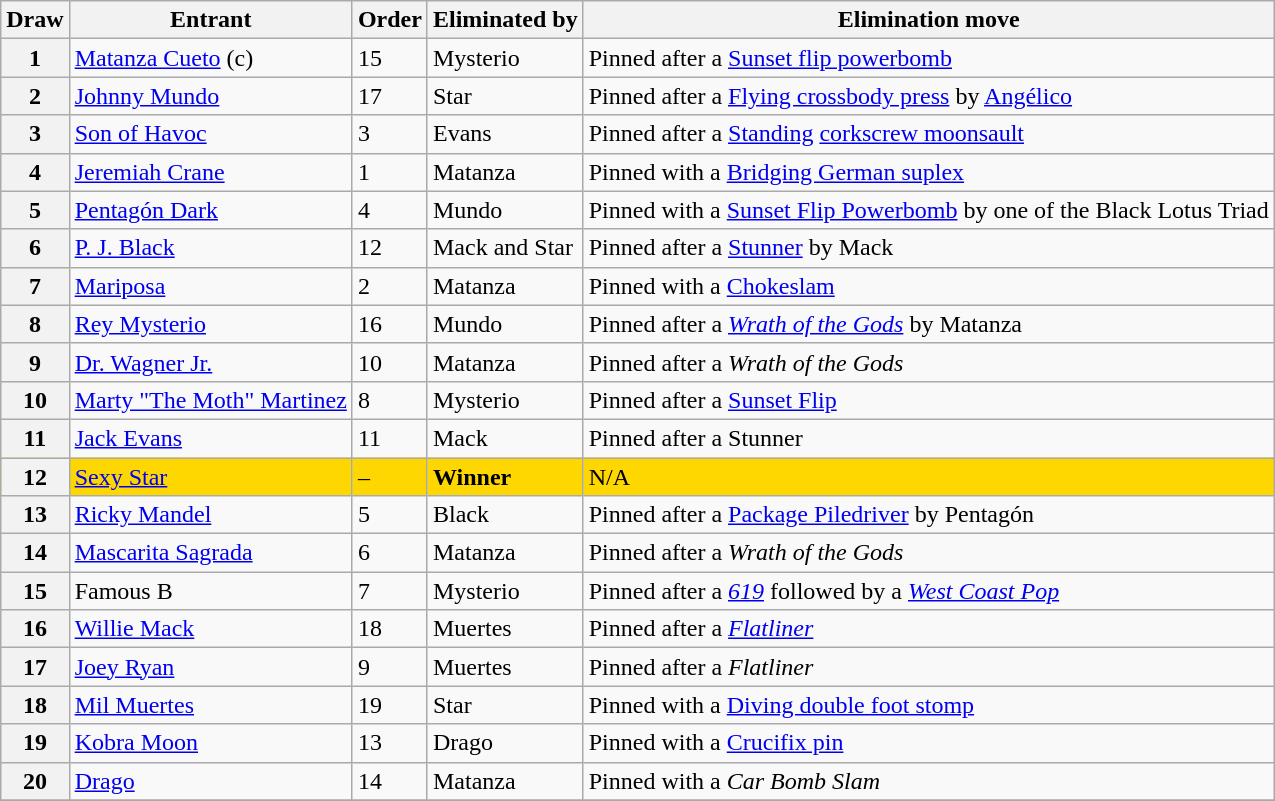<table class="wikitable sortable">
<tr>
<th>Draw</th>
<th>Entrant</th>
<th>Order</th>
<th>Eliminated by</th>
<th>Elimination move</th>
</tr>
<tr>
<th>1</th>
<td><a href='#'>Matanza Cueto</a> (c)</td>
<td>15</td>
<td>Mysterio</td>
<td>Pinned after a <a href='#'>Sunset flip powerbomb</a></td>
</tr>
<tr>
<th>2</th>
<td><a href='#'>Johnny Mundo</a></td>
<td>17</td>
<td>Star</td>
<td>Pinned after a <a href='#'>Flying crossbody press</a> by <a href='#'>Angélico</a></td>
</tr>
<tr>
<th>3</th>
<td><a href='#'>Son of Havoc</a></td>
<td>3</td>
<td>Evans</td>
<td>Pinned after a <a href='#'>Standing</a> <a href='#'>corkscrew moonsault</a></td>
</tr>
<tr>
<th>4</th>
<td><a href='#'>Jeremiah Crane</a></td>
<td>1</td>
<td>Matanza</td>
<td>Pinned with a <a href='#'>Bridging German suplex</a></td>
</tr>
<tr>
<th>5</th>
<td><a href='#'>Pentagón Dark</a></td>
<td>4</td>
<td>Mundo</td>
<td>Pinned with a <a href='#'>Sunset Flip Powerbomb</a> by one of the Black Lotus Triad</td>
</tr>
<tr>
<th>6</th>
<td><a href='#'>P. J. Black</a></td>
<td>12</td>
<td>Mack and Star</td>
<td>Pinned after a <a href='#'>Stunner</a> by Mack</td>
</tr>
<tr>
<th>7</th>
<td><a href='#'>Mariposa</a></td>
<td>2</td>
<td>Matanza</td>
<td>Pinned with a <a href='#'>Chokeslam</a></td>
</tr>
<tr>
<th>8</th>
<td><a href='#'>Rey Mysterio</a></td>
<td>16</td>
<td>Mundo</td>
<td>Pinned after a <em><a href='#'>Wrath of the Gods</a></em> by Matanza</td>
</tr>
<tr>
<th>9</th>
<td><a href='#'>Dr. Wagner Jr.</a></td>
<td>10</td>
<td>Matanza</td>
<td>Pinned after a <em>Wrath of the Gods</em></td>
</tr>
<tr>
<th>10</th>
<td><a href='#'>Marty "The Moth" Martinez</a></td>
<td>8</td>
<td>Mysterio</td>
<td>Pinned after a <a href='#'>Sunset Flip</a></td>
</tr>
<tr>
<th>11</th>
<td><a href='#'>Jack Evans</a></td>
<td>11</td>
<td>Mack</td>
<td>Pinned after a Stunner</td>
</tr>
<tr style="background:gold">
<th>12</th>
<td><a href='#'>Sexy Star</a></td>
<td>–</td>
<td><strong>Winner</strong></td>
<td>N/A</td>
</tr>
<tr>
<th>13</th>
<td><a href='#'>Ricky Mandel</a></td>
<td>5</td>
<td>Black</td>
<td>Pinned after a <a href='#'>Package Piledriver</a> by Pentagón</td>
</tr>
<tr>
<th>14</th>
<td><a href='#'>Mascarita Sagrada</a></td>
<td>6</td>
<td>Matanza</td>
<td>Pinned after a <em>Wrath of the Gods</em></td>
</tr>
<tr>
<th>15</th>
<td>Famous B</td>
<td>7</td>
<td>Mysterio</td>
<td>Pinned after a <em><a href='#'>619</a></em> followed by a <em><a href='#'>West Coast Pop</a></em></td>
</tr>
<tr>
<th>16</th>
<td><a href='#'>Willie Mack</a></td>
<td>18</td>
<td>Muertes</td>
<td>Pinned after a <em><a href='#'>Flatliner</a></em></td>
</tr>
<tr>
<th>17</th>
<td><a href='#'>Joey Ryan</a></td>
<td>9</td>
<td>Muertes</td>
<td>Pinned after a <em>Flatliner</em></td>
</tr>
<tr>
<th>18</th>
<td><a href='#'>Mil Muertes</a></td>
<td>19</td>
<td>Star</td>
<td>Pinned with a <a href='#'>Diving double foot stomp</a></td>
</tr>
<tr>
<th>19</th>
<td><a href='#'>Kobra Moon</a></td>
<td>13</td>
<td>Drago</td>
<td>Pinned with a <a href='#'>Crucifix pin</a></td>
</tr>
<tr>
<th>20</th>
<td><a href='#'>Drago</a></td>
<td>14</td>
<td>Matanza</td>
<td>Pinned with a <em>Car Bomb Slam</em></td>
</tr>
<tr>
</tr>
</table>
